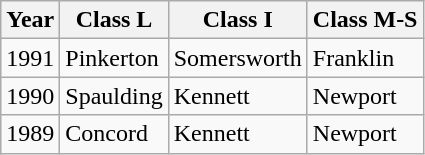<table class="wikitable">
<tr>
<th>Year</th>
<th>Class L</th>
<th>Class I</th>
<th>Class M-S</th>
</tr>
<tr>
<td>1991</td>
<td>Pinkerton</td>
<td>Somersworth</td>
<td>Franklin</td>
</tr>
<tr>
<td>1990</td>
<td>Spaulding</td>
<td>Kennett</td>
<td>Newport</td>
</tr>
<tr>
<td>1989</td>
<td>Concord</td>
<td>Kennett</td>
<td>Newport</td>
</tr>
</table>
